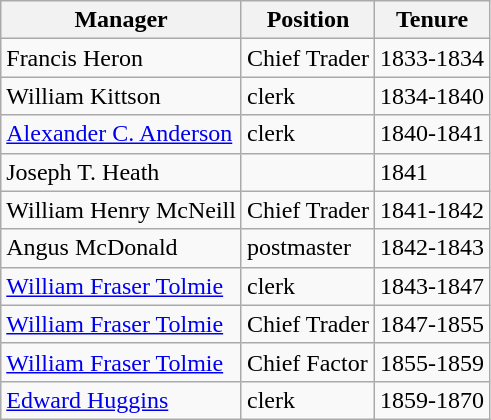<table class="wikitable">
<tr>
<th>Manager</th>
<th>Position</th>
<th>Tenure</th>
</tr>
<tr>
<td>Francis Heron</td>
<td>Chief Trader</td>
<td>1833-1834</td>
</tr>
<tr>
<td>William Kittson</td>
<td>clerk</td>
<td>1834-1840</td>
</tr>
<tr>
<td><a href='#'>Alexander C. Anderson</a></td>
<td>clerk</td>
<td>1840-1841</td>
</tr>
<tr>
<td>Joseph T. Heath</td>
<td></td>
<td>1841</td>
</tr>
<tr>
<td>William Henry McNeill</td>
<td>Chief Trader</td>
<td>1841-1842</td>
</tr>
<tr>
<td>Angus McDonald</td>
<td>postmaster</td>
<td>1842-1843</td>
</tr>
<tr>
<td><a href='#'>William Fraser Tolmie</a></td>
<td>clerk</td>
<td>1843-1847</td>
</tr>
<tr>
<td><a href='#'>William Fraser Tolmie</a></td>
<td>Chief Trader</td>
<td>1847-1855</td>
</tr>
<tr>
<td><a href='#'>William Fraser Tolmie</a></td>
<td>Chief Factor</td>
<td>1855-1859</td>
</tr>
<tr>
<td><a href='#'>Edward Huggins</a></td>
<td>clerk</td>
<td>1859-1870</td>
</tr>
</table>
